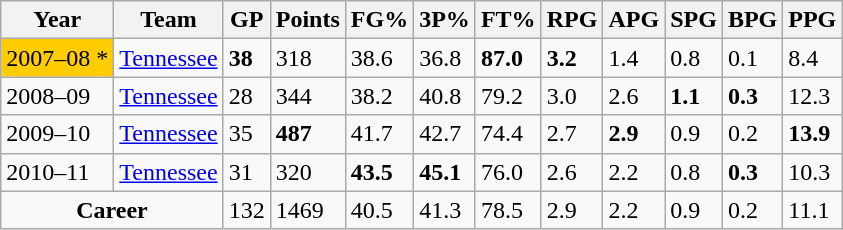<table class="wikitable sortable">
<tr>
<th>Year</th>
<th>Team</th>
<th>GP</th>
<th>Points</th>
<th>FG%</th>
<th>3P%</th>
<th>FT%</th>
<th>RPG</th>
<th>APG</th>
<th>SPG</th>
<th>BPG</th>
<th>PPG</th>
</tr>
<tr>
<td bgcolor=#ffcc00>2007–08 *</td>
<td><a href='#'>Tennessee</a></td>
<td><strong>38</strong></td>
<td>318</td>
<td>38.6</td>
<td>36.8</td>
<td><strong>87.0</strong></td>
<td><strong>3.2</strong></td>
<td>1.4</td>
<td>0.8</td>
<td>0.1</td>
<td>8.4</td>
</tr>
<tr>
<td>2008–09</td>
<td><a href='#'>Tennessee</a></td>
<td>28</td>
<td>344</td>
<td>38.2</td>
<td>40.8</td>
<td>79.2</td>
<td>3.0</td>
<td>2.6</td>
<td><strong>1.1</strong></td>
<td><strong>0.3</strong></td>
<td>12.3</td>
</tr>
<tr>
<td>2009–10</td>
<td><a href='#'>Tennessee</a></td>
<td>35</td>
<td><strong>487</strong></td>
<td>41.7</td>
<td>42.7</td>
<td>74.4</td>
<td>2.7</td>
<td><strong>2.9</strong></td>
<td>0.9</td>
<td>0.2</td>
<td><strong>13.9</strong></td>
</tr>
<tr>
<td>2010–11</td>
<td><a href='#'>Tennessee</a></td>
<td>31</td>
<td>320</td>
<td><strong>43.5</strong></td>
<td><strong>45.1</strong></td>
<td>76.0</td>
<td>2.6</td>
<td>2.2</td>
<td>0.8</td>
<td><strong>0.3</strong></td>
<td>10.3</td>
</tr>
<tr class="sortbottom">
<td colspan=2 align=center><strong>Career</strong></td>
<td>132</td>
<td>1469</td>
<td>40.5</td>
<td>41.3</td>
<td>78.5</td>
<td>2.9</td>
<td>2.2</td>
<td>0.9</td>
<td>0.2</td>
<td>11.1</td>
</tr>
</table>
